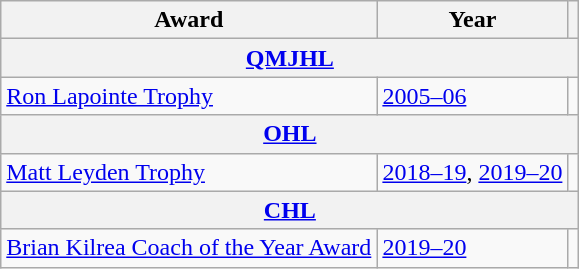<table class="wikitable">
<tr>
<th>Award</th>
<th>Year</th>
<th></th>
</tr>
<tr>
<th colspan="3"><a href='#'>QMJHL</a></th>
</tr>
<tr>
<td><a href='#'>Ron Lapointe Trophy</a></td>
<td><a href='#'>2005–06</a></td>
<td></td>
</tr>
<tr>
<th colspan="3"><a href='#'>OHL</a></th>
</tr>
<tr>
<td><a href='#'>Matt Leyden Trophy</a></td>
<td><a href='#'>2018–19</a>, <a href='#'>2019–20</a></td>
<td></td>
</tr>
<tr>
<th colspan="3"><a href='#'>CHL</a></th>
</tr>
<tr>
<td><a href='#'>Brian Kilrea Coach of the Year Award</a></td>
<td><a href='#'>2019–20</a></td>
<td></td>
</tr>
</table>
